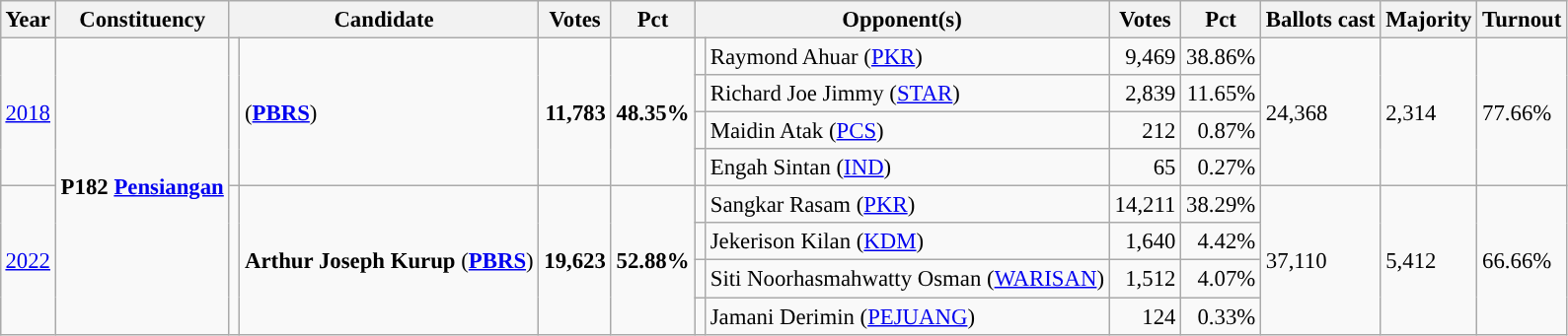<table class="wikitable" style="margin:0.5em ; font-size:95%">
<tr>
<th>Year</th>
<th>Constituency</th>
<th colspan=2>Candidate</th>
<th>Votes</th>
<th>Pct</th>
<th colspan=2>Opponent(s)</th>
<th>Votes</th>
<th>Pct</th>
<th>Ballots cast</th>
<th>Majority</th>
<th>Turnout</th>
</tr>
<tr>
<td rowspan="4"><a href='#'>2018</a></td>
<td rowspan=8><strong>P182 <a href='#'>Pensiangan</a></strong></td>
<td rowspan="4" ></td>
<td rowspan="4"><strong></strong> (<a href='#'><strong>PBRS</strong></a>)</td>
<td rowspan="4" align="right"><strong>11,783</strong></td>
<td rowspan="4"><strong>48.35%</strong></td>
<td></td>
<td>Raymond Ahuar (<a href='#'>PKR</a>)</td>
<td align="right">9,469</td>
<td align="right">38.86%</td>
<td rowspan="4">24,368</td>
<td rowspan="4">2,314</td>
<td rowspan="4">77.66%</td>
</tr>
<tr>
<td></td>
<td>Richard Joe Jimmy (<a href='#'>STAR</a>)</td>
<td align="right">2,839</td>
<td align="right">11.65%</td>
</tr>
<tr>
<td></td>
<td>Maidin Atak (<a href='#'>PCS</a>)</td>
<td align="right">212</td>
<td align="right">0.87%</td>
</tr>
<tr>
<td></td>
<td>Engah Sintan (<a href='#'>IND</a>)</td>
<td align="right">65</td>
<td align="right">0.27%</td>
</tr>
<tr>
<td rowspan="4"><a href='#'>2022</a></td>
<td rowspan="4" ></td>
<td rowspan="4"><strong>Arthur Joseph Kurup</strong> (<a href='#'><strong>PBRS</strong></a>)</td>
<td rowspan="4" align="right"><strong>19,623</strong></td>
<td rowspan="4"><strong>52.88%</strong></td>
<td></td>
<td>Sangkar Rasam (<a href='#'>PKR</a>)</td>
<td align="right">14,211</td>
<td align="right">38.29%</td>
<td rowspan="4">37,110</td>
<td rowspan="4">5,412</td>
<td rowspan="4">66.66%</td>
</tr>
<tr>
<td></td>
<td>Jekerison Kilan (<a href='#'>KDM</a>)</td>
<td align="right">1,640</td>
<td align="right">4.42%</td>
</tr>
<tr>
<td></td>
<td>Siti Noorhasmahwatty Osman (<a href='#'>WARISAN</a>)</td>
<td align="right">1,512</td>
<td align="right">4.07%</td>
</tr>
<tr>
<td></td>
<td>Jamani Derimin (<a href='#'>PEJUANG</a>)</td>
<td align="right">124</td>
<td align="right">0.33%</td>
</tr>
</table>
